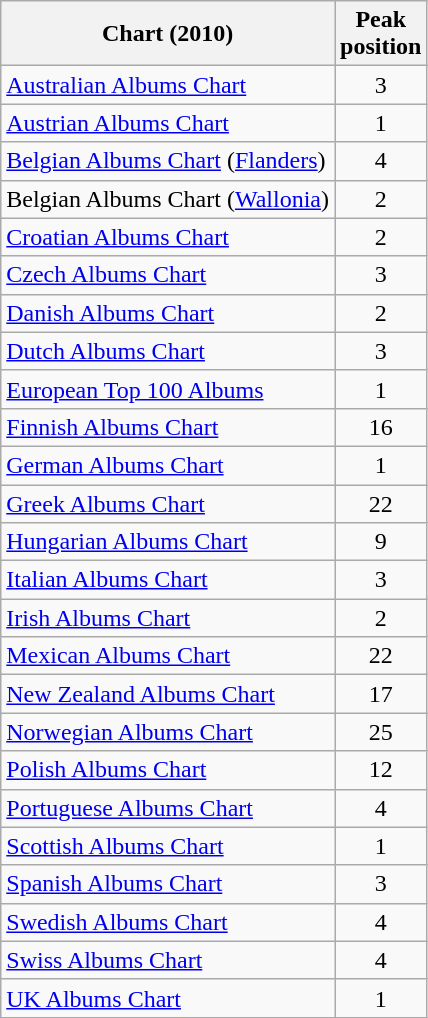<table class="wikitable sortable">
<tr>
<th>Chart (2010)</th>
<th>Peak<br>position</th>
</tr>
<tr>
<td><a href='#'>Australian Albums Chart</a></td>
<td style="text-align:center;">3</td>
</tr>
<tr>
<td><a href='#'>Austrian Albums Chart</a></td>
<td style="text-align:center;">1</td>
</tr>
<tr>
<td><a href='#'>Belgian Albums Chart</a> (<a href='#'>Flanders</a>)</td>
<td style="text-align:center;">4</td>
</tr>
<tr>
<td>Belgian Albums Chart (<a href='#'>Wallonia</a>)</td>
<td style="text-align:center;">2</td>
</tr>
<tr>
<td><a href='#'>Croatian Albums Chart</a></td>
<td style="text-align:center;">2</td>
</tr>
<tr>
<td><a href='#'>Czech Albums Chart</a></td>
<td style="text-align:center;">3</td>
</tr>
<tr>
<td><a href='#'>Danish Albums Chart</a></td>
<td style="text-align:center;">2</td>
</tr>
<tr>
<td><a href='#'>Dutch Albums Chart</a></td>
<td style="text-align:center;">3</td>
</tr>
<tr>
<td><a href='#'>European Top 100 Albums</a></td>
<td style="text-align:center;">1</td>
</tr>
<tr>
<td align="left"><a href='#'>Finnish Albums Chart</a></td>
<td style="text-align:center;">16</td>
</tr>
<tr>
<td><a href='#'>German Albums Chart</a></td>
<td style="text-align:center;">1</td>
</tr>
<tr>
<td><a href='#'>Greek Albums Chart</a></td>
<td style="text-align:center;">22</td>
</tr>
<tr>
<td><a href='#'>Hungarian Albums Chart</a></td>
<td style="text-align:center;">9</td>
</tr>
<tr>
<td align="left"><a href='#'>Italian Albums Chart</a></td>
<td style="text-align:center;">3</td>
</tr>
<tr>
<td><a href='#'>Irish Albums Chart</a></td>
<td style="text-align:center;">2</td>
</tr>
<tr>
<td><a href='#'>Mexican Albums Chart</a></td>
<td style="text-align:center;">22</td>
</tr>
<tr>
<td><a href='#'>New Zealand Albums Chart</a></td>
<td style="text-align:center;">17</td>
</tr>
<tr>
<td><a href='#'>Norwegian Albums Chart</a></td>
<td style="text-align:center;">25</td>
</tr>
<tr>
<td><a href='#'>Polish Albums Chart</a></td>
<td style="text-align:center;">12</td>
</tr>
<tr>
<td><a href='#'>Portuguese Albums Chart</a></td>
<td style="text-align:center;">4</td>
</tr>
<tr>
<td><a href='#'>Scottish Albums Chart</a></td>
<td style="text-align:center;">1</td>
</tr>
<tr>
<td><a href='#'>Spanish Albums Chart</a></td>
<td style="text-align:center;">3</td>
</tr>
<tr>
<td><a href='#'>Swedish Albums Chart</a></td>
<td style="text-align:center;">4</td>
</tr>
<tr>
<td><a href='#'>Swiss Albums Chart</a></td>
<td style="text-align:center;">4</td>
</tr>
<tr>
<td><a href='#'>UK Albums Chart</a></td>
<td style="text-align:center;">1</td>
</tr>
</table>
